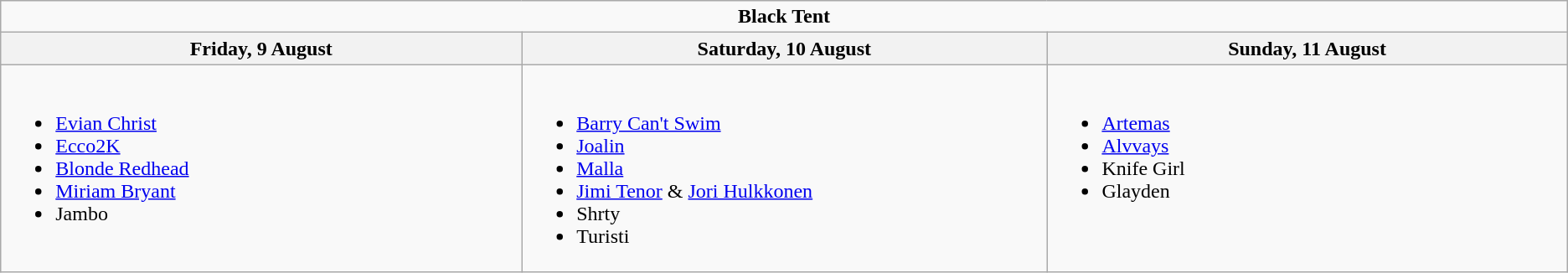<table class="wikitable">
<tr>
<td colspan="4" align="center"><strong>Black Tent</strong></td>
</tr>
<tr>
<th width="500">Friday, 9 August</th>
<th width="500">Saturday, 10 August</th>
<th width="500">Sunday, 11 August</th>
</tr>
<tr valign="top">
<td><br><ul><li><a href='#'>Evian Christ</a></li><li><a href='#'>Ecco2K</a></li><li><a href='#'>Blonde Redhead</a></li><li><a href='#'>Miriam Bryant</a></li><li>Jambo</li></ul></td>
<td><br><ul><li><a href='#'>Barry Can't Swim</a></li><li><a href='#'>Joalin</a></li><li><a href='#'>Malla</a></li><li><a href='#'>Jimi Tenor</a> & <a href='#'>Jori Hulkkonen</a></li><li>Shrty</li><li>Turisti</li></ul></td>
<td><br><ul><li><a href='#'>Artemas</a></li><li><a href='#'>Alvvays</a></li><li>Knife Girl</li><li>Glayden</li></ul></td>
</tr>
</table>
